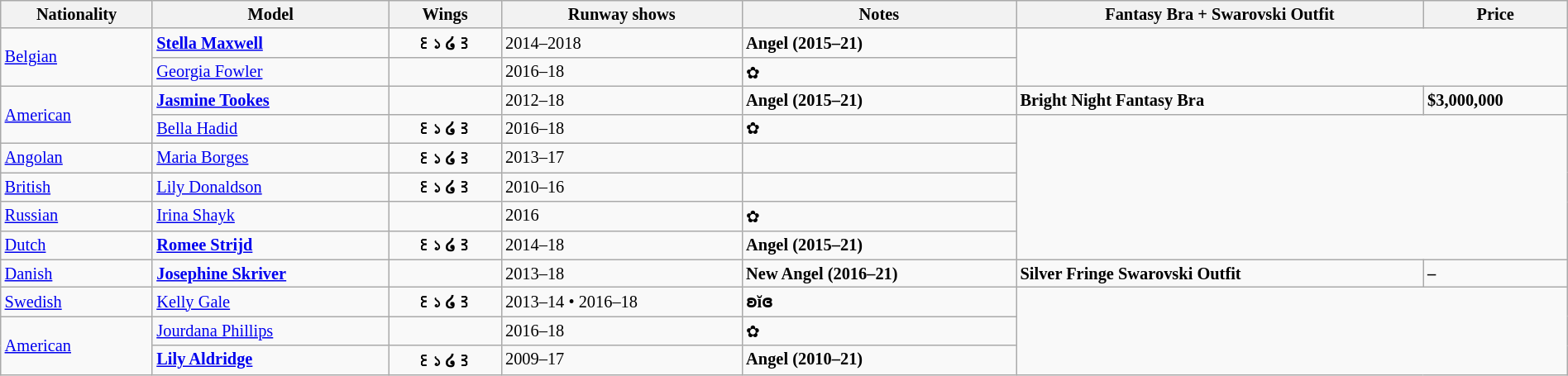<table class="sortable wikitable"  style="font-size:85%; width:100%;">
<tr>
<th style="text-align:center;">Nationality</th>
<th style="text-align:center;">Model</th>
<th style="text-align:center;">Wings</th>
<th style="text-align:center;">Runway shows</th>
<th style="text-align:center;">Notes</th>
<th>Fantasy Bra + Swarovski Outfit</th>
<th>Price</th>
</tr>
<tr>
<td rowspan="2"> <a href='#'>Belgian</a></td>
<td><strong><a href='#'>Stella Maxwell</a></strong></td>
<td align="center"><strong>꒰১ ໒꒱</strong></td>
<td>2014–2018</td>
<td><strong> Angel (2015–21)</strong></td>
<td colspan="2" rowspan="2"></td>
</tr>
<tr>
<td><a href='#'>Georgia Fowler</a></td>
<td></td>
<td>2016–18</td>
<td>✿</td>
</tr>
<tr>
<td rowspan="2"> <a href='#'>American</a></td>
<td><strong><a href='#'>Jasmine Tookes</a></strong></td>
<td></td>
<td>2012–18</td>
<td><strong> Angel (2015–21)</strong></td>
<td><strong>Bright Night Fantasy Bra</strong></td>
<td><strong>$3,000,000</strong></td>
</tr>
<tr>
<td><a href='#'>Bella Hadid</a></td>
<td align="center"><strong>꒰১ ໒꒱</strong></td>
<td>2016–18</td>
<td>✿</td>
<td colspan="2" rowspan="5"></td>
</tr>
<tr>
<td> <a href='#'>Angolan</a></td>
<td><a href='#'>Maria Borges</a></td>
<td align="center"><strong>꒰১ ໒꒱</strong></td>
<td>2013–17</td>
<td></td>
</tr>
<tr>
<td> <a href='#'>British</a></td>
<td><a href='#'>Lily Donaldson</a></td>
<td align="center"><strong>꒰১ ໒꒱</strong></td>
<td>2010–16</td>
<td></td>
</tr>
<tr>
<td> <a href='#'>Russian</a></td>
<td><a href='#'>Irina Shayk</a></td>
<td></td>
<td>2016</td>
<td>✿</td>
</tr>
<tr>
<td> <a href='#'>Dutch</a></td>
<td><strong><a href='#'>Romee Strijd</a></strong></td>
<td align="center"><strong>꒰১ ໒꒱</strong></td>
<td>2014–18</td>
<td><strong> Angel (2015–21)</strong></td>
</tr>
<tr>
<td> <a href='#'>Danish</a></td>
<td><strong><a href='#'>Josephine Skriver</a></strong></td>
<td></td>
<td>2013–18</td>
<td><strong>New  Angel (2016–21)</strong></td>
<td><strong>Silver Fringe Swarovski Outfit</strong></td>
<td><strong>–</strong></td>
</tr>
<tr>
<td> <a href='#'>Swedish</a></td>
<td><a href='#'>Kelly Gale</a></td>
<td align="center"><strong>꒰১ ໒꒱</strong></td>
<td>2013–14 • 2016–18</td>
<td><strong>ʚĭɞ</strong></td>
<td colspan="2" rowspan="3"></td>
</tr>
<tr>
<td rowspan="2"> <a href='#'>American</a></td>
<td><a href='#'>Jourdana Phillips</a></td>
<td></td>
<td>2016–18</td>
<td>✿</td>
</tr>
<tr>
<td><strong><a href='#'>Lily Aldridge</a></strong></td>
<td align="center"><strong>꒰১ ໒꒱</strong></td>
<td>2009–17</td>
<td><strong> Angel (2010–21)</strong></td>
</tr>
</table>
